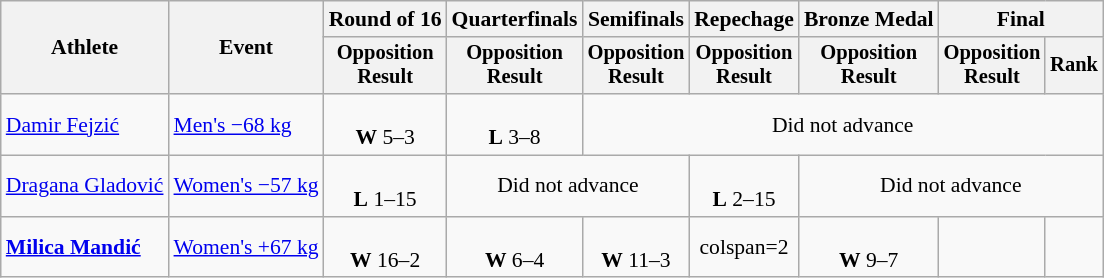<table class="wikitable" style="font-size:90%">
<tr>
<th rowspan=2>Athlete</th>
<th rowspan=2>Event</th>
<th>Round of 16</th>
<th>Quarterfinals</th>
<th>Semifinals</th>
<th>Repechage</th>
<th>Bronze Medal</th>
<th colspan=2>Final</th>
</tr>
<tr style="font-size:95%">
<th>Opposition<br>Result</th>
<th>Opposition<br>Result</th>
<th>Opposition<br>Result</th>
<th>Opposition<br>Result</th>
<th>Opposition<br>Result</th>
<th>Opposition<br>Result</th>
<th>Rank</th>
</tr>
<tr align=center>
<td align=left><a href='#'>Damir Fejzić</a></td>
<td align=left><a href='#'>Men's −68 kg</a></td>
<td><br><strong>W</strong> 5–3</td>
<td><br><strong>L</strong> 3–8</td>
<td colspan=5>Did not advance</td>
</tr>
<tr align=center>
<td align=left><a href='#'>Dragana Gladović</a></td>
<td align=left><a href='#'>Women's −57 kg</a></td>
<td><br><strong>L</strong> 1–15</td>
<td colspan=2>Did not advance</td>
<td><br><strong>L</strong> 2–15</td>
<td colspan=3>Did not advance</td>
</tr>
<tr align=center>
<td align=left><strong><a href='#'>Milica Mandić</a></strong></td>
<td align=left><a href='#'>Women's +67 kg</a></td>
<td><br><strong>W</strong> 16–2</td>
<td><br><strong>W</strong> 6–4</td>
<td><br><strong>W</strong> 11–3</td>
<td>colspan=2 </td>
<td><br><strong>W</strong> 9–7</td>
<td></td>
</tr>
</table>
